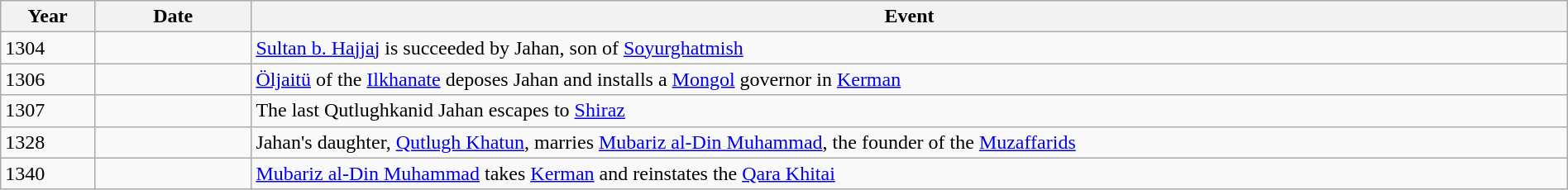<table class="wikitable" width="100%">
<tr>
<th style="width:6%">Year</th>
<th style="width:10%">Date</th>
<th>Event</th>
</tr>
<tr>
<td>1304</td>
<td></td>
<td><a href='#'>Sultan b. Hajjaj</a> is succeeded by Jahan, son of <a href='#'>Soyurghatmish</a></td>
</tr>
<tr>
<td>1306</td>
<td></td>
<td><a href='#'>Öljaitü</a> of the <a href='#'>Ilkhanate</a> deposes Jahan and installs a <a href='#'>Mongol</a> governor in <a href='#'>Kerman</a></td>
</tr>
<tr>
<td>1307</td>
<td></td>
<td>The last Qutlughkanid Jahan escapes to <a href='#'>Shiraz</a></td>
</tr>
<tr>
<td>1328</td>
<td></td>
<td>Jahan's daughter, <a href='#'>Qutlugh Khatun</a>, marries <a href='#'>Mubariz al-Din Muhammad</a>, the founder of the <a href='#'>Muzaffarids</a></td>
</tr>
<tr>
<td>1340</td>
<td></td>
<td><a href='#'>Mubariz al-Din Muhammad</a> takes <a href='#'>Kerman</a> and reinstates the <a href='#'>Qara Khitai</a></td>
</tr>
</table>
